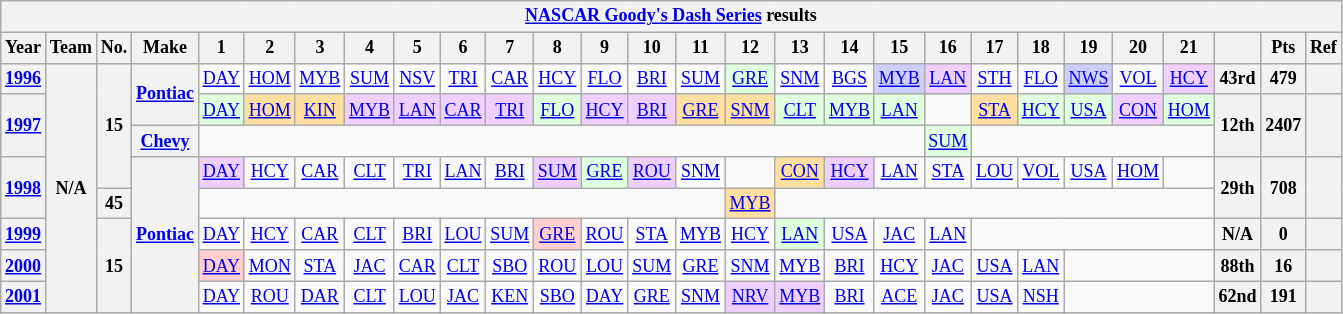<table class="wikitable" style="text-align:center; font-size:75%">
<tr>
<th colspan=32><a href='#'>NASCAR Goody's Dash Series</a> results</th>
</tr>
<tr>
<th>Year</th>
<th>Team</th>
<th>No.</th>
<th>Make</th>
<th>1</th>
<th>2</th>
<th>3</th>
<th>4</th>
<th>5</th>
<th>6</th>
<th>7</th>
<th>8</th>
<th>9</th>
<th>10</th>
<th>11</th>
<th>12</th>
<th>13</th>
<th>14</th>
<th>15</th>
<th>16</th>
<th>17</th>
<th>18</th>
<th>19</th>
<th>20</th>
<th>21</th>
<th></th>
<th>Pts</th>
<th>Ref</th>
</tr>
<tr>
<th><a href='#'>1996</a></th>
<th rowspan=8>N/A</th>
<th rowspan=4>15</th>
<th rowspan=2><a href='#'>Pontiac</a></th>
<td><a href='#'>DAY</a></td>
<td><a href='#'>HOM</a></td>
<td><a href='#'>MYB</a></td>
<td><a href='#'>SUM</a></td>
<td><a href='#'>NSV</a></td>
<td><a href='#'>TRI</a></td>
<td><a href='#'>CAR</a></td>
<td><a href='#'>HCY</a></td>
<td><a href='#'>FLO</a></td>
<td><a href='#'>BRI</a></td>
<td><a href='#'>SUM</a></td>
<td style="background:#DFFFDF;"><a href='#'>GRE</a><br></td>
<td><a href='#'>SNM</a></td>
<td><a href='#'>BGS</a></td>
<td style="background:#CFCFFF;"><a href='#'>MYB</a><br></td>
<td style="background:#EFCFFF;"><a href='#'>LAN</a><br></td>
<td><a href='#'>STH</a></td>
<td><a href='#'>FLO</a></td>
<td style="background:#CFCFFF;"><a href='#'>NWS</a><br></td>
<td><a href='#'>VOL</a></td>
<td style="background:#EFCFFF;"><a href='#'>HCY</a><br></td>
<th>43rd</th>
<th>479</th>
<th></th>
</tr>
<tr>
<th rowspan=2><a href='#'>1997</a></th>
<td style="background:#DFFFDF;"><a href='#'>DAY</a><br></td>
<td style="background:#FFDF9F;"><a href='#'>HOM</a><br></td>
<td style="background:#FFDF9F;"><a href='#'>KIN</a><br></td>
<td style="background:#EFCFFF;"><a href='#'>MYB</a><br></td>
<td style="background:#EFCFFF;"><a href='#'>LAN</a><br></td>
<td style="background:#EFCFFF;"><a href='#'>CAR</a><br></td>
<td style="background:#EFCFFF;"><a href='#'>TRI</a><br></td>
<td style="background:#DFFFDF;"><a href='#'>FLO</a><br></td>
<td style="background:#EFCFFF;"><a href='#'>HCY</a><br></td>
<td style="background:#EFCFFF;"><a href='#'>BRI</a><br></td>
<td style="background:#FFDF9F;"><a href='#'>GRE</a><br></td>
<td style="background:#FFDF9F;"><a href='#'>SNM</a><br></td>
<td style="background:#DFFFDF;"><a href='#'>CLT</a><br></td>
<td style="background:#DFFFDF;"><a href='#'>MYB</a><br></td>
<td style="background:#DFFFDF;"><a href='#'>LAN</a><br></td>
<td></td>
<td style="background:#FFDF9F;"><a href='#'>STA</a><br></td>
<td style="background:#DFFFDF;"><a href='#'>HCY</a><br></td>
<td style="background:#DFFFDF;"><a href='#'>USA</a><br></td>
<td style="background:#EFCFFF;"><a href='#'>CON</a><br></td>
<td style="background:#DFFFDF;"><a href='#'>HOM</a><br></td>
<th rowspan=2>12th</th>
<th rowspan=2>2407</th>
<th rowspan=2></th>
</tr>
<tr>
<th><a href='#'>Chevy</a></th>
<td colspan=15></td>
<td style="background:#DFFFDF;"><a href='#'>SUM</a><br></td>
<td colspan=5></td>
</tr>
<tr>
<th rowspan=2><a href='#'>1998</a></th>
<th rowspan=5><a href='#'>Pontiac</a></th>
<td style="background:#EFCFFF;"><a href='#'>DAY</a><br></td>
<td><a href='#'>HCY</a></td>
<td><a href='#'>CAR</a></td>
<td><a href='#'>CLT</a></td>
<td><a href='#'>TRI</a></td>
<td><a href='#'>LAN</a></td>
<td><a href='#'>BRI</a></td>
<td style="background:#EFCFFF;"><a href='#'>SUM</a><br></td>
<td style="background:#DFFFDF;"><a href='#'>GRE</a><br></td>
<td style="background:#EFCFFF;"><a href='#'>ROU</a><br></td>
<td><a href='#'>SNM</a></td>
<td></td>
<td style="background:#FFDF9F;"><a href='#'>CON</a><br></td>
<td style="background:#EFCFFF;"><a href='#'>HCY</a><br></td>
<td><a href='#'>LAN</a></td>
<td><a href='#'>STA</a></td>
<td><a href='#'>LOU</a></td>
<td><a href='#'>VOL</a></td>
<td><a href='#'>USA</a></td>
<td><a href='#'>HOM</a></td>
<td></td>
<th rowspan=2>29th</th>
<th rowspan=2>708</th>
<th rowspan=2></th>
</tr>
<tr>
<th>45</th>
<td colspan=11></td>
<td style="background:#FFDF9F;"><a href='#'>MYB</a><br></td>
<td colspan=9></td>
</tr>
<tr>
<th><a href='#'>1999</a></th>
<th rowspan=3>15</th>
<td><a href='#'>DAY</a></td>
<td><a href='#'>HCY</a></td>
<td><a href='#'>CAR</a></td>
<td><a href='#'>CLT</a></td>
<td><a href='#'>BRI</a></td>
<td><a href='#'>LOU</a></td>
<td><a href='#'>SUM</a></td>
<td style="background:#FFCFCF;"><a href='#'>GRE</a><br></td>
<td><a href='#'>ROU</a></td>
<td><a href='#'>STA</a></td>
<td><a href='#'>MYB</a></td>
<td><a href='#'>HCY</a></td>
<td style="background:#DFFFDF;"><a href='#'>LAN</a><br></td>
<td><a href='#'>USA</a></td>
<td><a href='#'>JAC</a></td>
<td><a href='#'>LAN</a></td>
<td colspan=5></td>
<th>N/A</th>
<th>0</th>
<th></th>
</tr>
<tr>
<th><a href='#'>2000</a></th>
<td style="background:#FFCFCF;"><a href='#'>DAY</a><br></td>
<td><a href='#'>MON</a></td>
<td><a href='#'>STA</a></td>
<td><a href='#'>JAC</a></td>
<td><a href='#'>CAR</a></td>
<td><a href='#'>CLT</a></td>
<td><a href='#'>SBO</a></td>
<td><a href='#'>ROU</a></td>
<td><a href='#'>LOU</a></td>
<td><a href='#'>SUM</a></td>
<td><a href='#'>GRE</a></td>
<td><a href='#'>SNM</a></td>
<td><a href='#'>MYB</a></td>
<td><a href='#'>BRI</a></td>
<td><a href='#'>HCY</a></td>
<td><a href='#'>JAC</a></td>
<td><a href='#'>USA</a></td>
<td><a href='#'>LAN</a></td>
<td colspan=3></td>
<th>88th</th>
<th>16</th>
<th></th>
</tr>
<tr>
<th><a href='#'>2001</a></th>
<td><a href='#'>DAY</a></td>
<td><a href='#'>ROU</a></td>
<td><a href='#'>DAR</a></td>
<td><a href='#'>CLT</a></td>
<td><a href='#'>LOU</a></td>
<td><a href='#'>JAC</a></td>
<td><a href='#'>KEN</a></td>
<td><a href='#'>SBO</a></td>
<td><a href='#'>DAY</a></td>
<td><a href='#'>GRE</a></td>
<td><a href='#'>SNM</a></td>
<td style="background:#EFCFFF;"><a href='#'>NRV</a><br></td>
<td style="background:#EFCFFF;"><a href='#'>MYB</a><br></td>
<td><a href='#'>BRI</a></td>
<td><a href='#'>ACE</a></td>
<td><a href='#'>JAC</a></td>
<td><a href='#'>USA</a></td>
<td><a href='#'>NSH</a></td>
<td colspan=3></td>
<th>62nd</th>
<th>191</th>
<th></th>
</tr>
</table>
